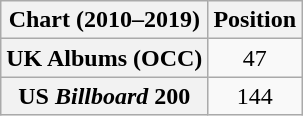<table class="wikitable plainrowheaders" style="text-align:center">
<tr>
<th scope="col">Chart (2010–2019)</th>
<th scope="col">Position</th>
</tr>
<tr>
<th scope="row">UK Albums (OCC)</th>
<td>47</td>
</tr>
<tr>
<th scope="row">US <em>Billboard</em> 200</th>
<td>144</td>
</tr>
</table>
